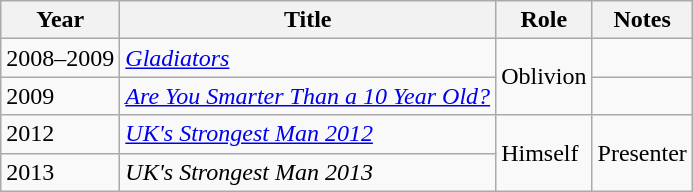<table class="wikitable sortable">
<tr>
<th>Year</th>
<th>Title</th>
<th>Role</th>
<th class="unsortable">Notes</th>
</tr>
<tr>
<td>2008–2009</td>
<td><em><a href='#'>Gladiators</a></em></td>
<td rowspan=2>Oblivion</td>
<td></td>
</tr>
<tr>
<td>2009</td>
<td><em><a href='#'>Are You Smarter Than a 10 Year Old?</a></em></td>
<td></td>
</tr>
<tr>
<td>2012</td>
<td><em><a href='#'>UK's Strongest Man 2012</a></em></td>
<td rowspan=2>Himself</td>
<td rowspan=2>Presenter</td>
</tr>
<tr>
<td>2013</td>
<td><em>UK's Strongest Man 2013</em></td>
</tr>
</table>
